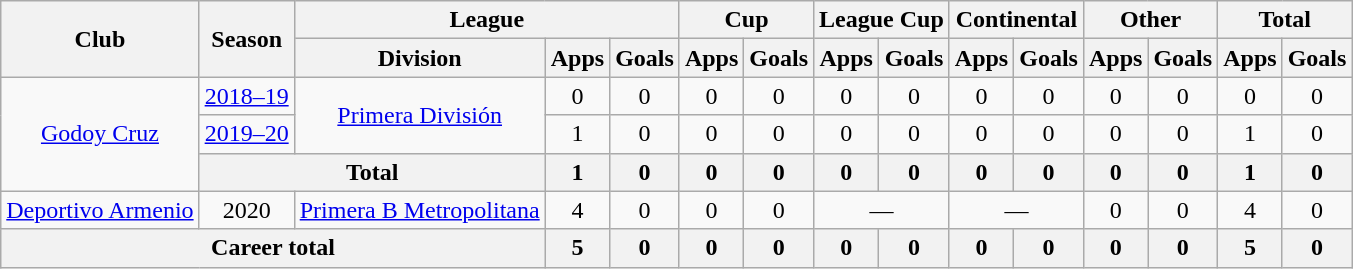<table class="wikitable" style="text-align:center">
<tr>
<th rowspan="2">Club</th>
<th rowspan="2">Season</th>
<th colspan="3">League</th>
<th colspan="2">Cup</th>
<th colspan="2">League Cup</th>
<th colspan="2">Continental</th>
<th colspan="2">Other</th>
<th colspan="2">Total</th>
</tr>
<tr>
<th>Division</th>
<th>Apps</th>
<th>Goals</th>
<th>Apps</th>
<th>Goals</th>
<th>Apps</th>
<th>Goals</th>
<th>Apps</th>
<th>Goals</th>
<th>Apps</th>
<th>Goals</th>
<th>Apps</th>
<th>Goals</th>
</tr>
<tr>
<td rowspan="3"><a href='#'>Godoy Cruz</a></td>
<td><a href='#'>2018–19</a></td>
<td rowspan="2"><a href='#'>Primera División</a></td>
<td>0</td>
<td>0</td>
<td>0</td>
<td>0</td>
<td>0</td>
<td>0</td>
<td>0</td>
<td>0</td>
<td>0</td>
<td>0</td>
<td>0</td>
<td>0</td>
</tr>
<tr>
<td><a href='#'>2019–20</a></td>
<td>1</td>
<td>0</td>
<td>0</td>
<td>0</td>
<td>0</td>
<td>0</td>
<td>0</td>
<td>0</td>
<td>0</td>
<td>0</td>
<td>1</td>
<td>0</td>
</tr>
<tr>
<th colspan="2">Total</th>
<th>1</th>
<th>0</th>
<th>0</th>
<th>0</th>
<th>0</th>
<th>0</th>
<th>0</th>
<th>0</th>
<th>0</th>
<th>0</th>
<th>1</th>
<th>0</th>
</tr>
<tr>
<td rowspan="1"><a href='#'>Deportivo Armenio</a></td>
<td>2020</td>
<td rowspan="1"><a href='#'>Primera B Metropolitana</a></td>
<td>4</td>
<td>0</td>
<td>0</td>
<td>0</td>
<td colspan="2">—</td>
<td colspan="2">—</td>
<td>0</td>
<td>0</td>
<td>4</td>
<td>0</td>
</tr>
<tr>
<th colspan="3">Career total</th>
<th>5</th>
<th>0</th>
<th>0</th>
<th>0</th>
<th>0</th>
<th>0</th>
<th>0</th>
<th>0</th>
<th>0</th>
<th>0</th>
<th>5</th>
<th>0</th>
</tr>
</table>
